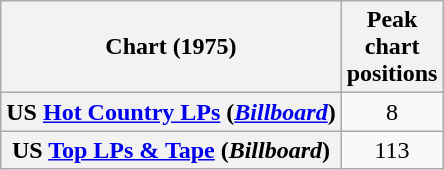<table class="wikitable plainrowheaders" style="text-align:center">
<tr>
<th scope="col">Chart (1975)</th>
<th scope="col">Peak<br>chart<br>positions</th>
</tr>
<tr>
<th scope = "row">US <a href='#'>Hot Country LPs</a> (<a href='#'><em>Billboard</em></a>)</th>
<td align="center">8</td>
</tr>
<tr>
<th scope = "row">US <a href='#'>Top LPs & Tape</a> (<em>Billboard</em>)</th>
<td align="center">113</td>
</tr>
</table>
